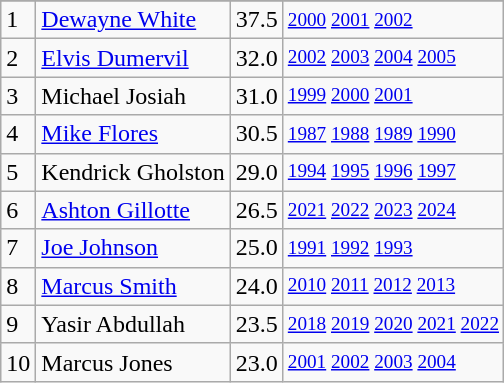<table class="wikitable">
<tr>
</tr>
<tr>
<td>1</td>
<td><a href='#'>Dewayne White</a></td>
<td>37.5</td>
<td style="font-size:80%;"><a href='#'>2000</a> <a href='#'>2001</a> <a href='#'>2002</a></td>
</tr>
<tr>
<td>2</td>
<td><a href='#'>Elvis Dumervil</a></td>
<td>32.0</td>
<td style="font-size:80%;"><a href='#'>2002</a> <a href='#'>2003</a> <a href='#'>2004</a> <a href='#'>2005</a></td>
</tr>
<tr>
<td>3</td>
<td>Michael Josiah</td>
<td>31.0</td>
<td style="font-size:80%;"><a href='#'>1999</a> <a href='#'>2000</a> <a href='#'>2001</a></td>
</tr>
<tr>
<td>4</td>
<td><a href='#'>Mike Flores</a></td>
<td>30.5</td>
<td style="font-size:80%;"><a href='#'>1987</a> <a href='#'>1988</a> <a href='#'>1989</a> <a href='#'>1990</a></td>
</tr>
<tr>
<td>5</td>
<td>Kendrick Gholston</td>
<td>29.0</td>
<td style="font-size:80%;"><a href='#'>1994</a> <a href='#'>1995</a> <a href='#'>1996</a> <a href='#'>1997</a></td>
</tr>
<tr>
<td>6</td>
<td><a href='#'>Ashton Gillotte</a></td>
<td>26.5</td>
<td style="font-size:80%;"><a href='#'>2021</a> <a href='#'>2022</a> <a href='#'>2023</a> <a href='#'>2024</a></td>
</tr>
<tr>
<td>7</td>
<td><a href='#'>Joe Johnson</a></td>
<td>25.0</td>
<td style="font-size:80%;"><a href='#'>1991</a> <a href='#'>1992</a> <a href='#'>1993</a></td>
</tr>
<tr>
<td>8</td>
<td><a href='#'>Marcus Smith</a></td>
<td>24.0</td>
<td style="font-size:80%;"><a href='#'>2010</a> <a href='#'>2011</a> <a href='#'>2012</a> <a href='#'>2013</a></td>
</tr>
<tr>
<td>9</td>
<td>Yasir Abdullah</td>
<td>23.5</td>
<td style="font-size:80%;"><a href='#'>2018</a> <a href='#'>2019</a> <a href='#'>2020</a> <a href='#'>2021</a> <a href='#'>2022</a></td>
</tr>
<tr>
<td>10</td>
<td>Marcus Jones</td>
<td>23.0</td>
<td style="font-size:80%;"><a href='#'>2001</a> <a href='#'>2002</a> <a href='#'>2003</a> <a href='#'>2004</a></td>
</tr>
</table>
